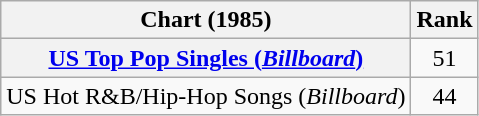<table class="wikitable plainrowheaders">
<tr>
<th>Chart (1985)</th>
<th>Rank</th>
</tr>
<tr>
<th scope="row"><a href='#'>US Top Pop Singles (<em>Billboard</em>)</a></th>
<td style="text-align:center;">51</td>
</tr>
<tr>
<td>US Hot R&B/Hip-Hop Songs (<em>Billboard</em>)</td>
<td style="text-align:center;">44</td>
</tr>
</table>
